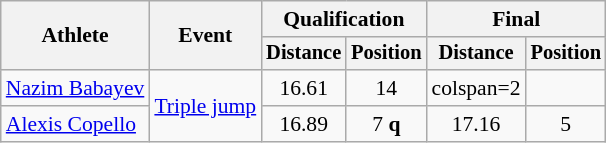<table class=wikitable style=font-size:90%>
<tr>
<th rowspan=2>Athlete</th>
<th rowspan=2>Event</th>
<th colspan=2>Qualification</th>
<th colspan=2>Final</th>
</tr>
<tr style=font-size:95%>
<th>Distance</th>
<th>Position</th>
<th>Distance</th>
<th>Position</th>
</tr>
<tr align=center>
<td align=left><a href='#'>Nazim Babayev</a></td>
<td style=text-align:center rowspan=2><a href='#'>Triple jump</a></td>
<td>16.61</td>
<td>14</td>
<td>colspan=2 </td>
</tr>
<tr align=center>
<td align=left><a href='#'>Alexis Copello</a></td>
<td>16.89</td>
<td>7 <strong>q</strong></td>
<td>17.16 <strong></strong></td>
<td>5</td>
</tr>
</table>
